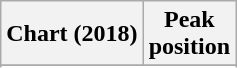<table class="wikitable sortable plainrowheaders" style="text-align:center">
<tr>
<th scope="col">Chart (2018)</th>
<th scope="col">Peak<br> position</th>
</tr>
<tr>
</tr>
<tr>
</tr>
<tr>
</tr>
</table>
